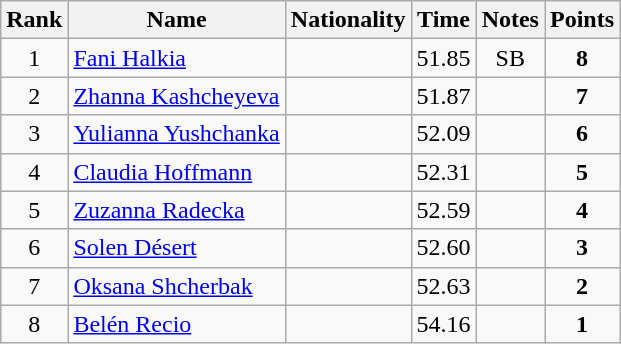<table class="wikitable sortable" style="text-align:center">
<tr>
<th>Rank</th>
<th>Name</th>
<th>Nationality</th>
<th>Time</th>
<th>Notes</th>
<th>Points</th>
</tr>
<tr>
<td>1</td>
<td align=left><a href='#'>Fani Halkia</a></td>
<td align=left></td>
<td>51.85</td>
<td>SB</td>
<td><strong>8</strong></td>
</tr>
<tr>
<td>2</td>
<td align=left><a href='#'>Zhanna Kashcheyeva</a></td>
<td align=left></td>
<td>51.87</td>
<td></td>
<td><strong>7</strong></td>
</tr>
<tr>
<td>3</td>
<td align=left><a href='#'>Yulianna Yushchanka</a></td>
<td align=left></td>
<td>52.09</td>
<td></td>
<td><strong>6</strong></td>
</tr>
<tr>
<td>4</td>
<td align=left><a href='#'>Claudia Hoffmann</a></td>
<td align=left></td>
<td>52.31</td>
<td></td>
<td><strong>5</strong></td>
</tr>
<tr>
<td>5</td>
<td align=left><a href='#'>Zuzanna Radecka</a></td>
<td align=left></td>
<td>52.59</td>
<td></td>
<td><strong>4</strong></td>
</tr>
<tr>
<td>6</td>
<td align=left><a href='#'>Solen Désert</a></td>
<td align=left></td>
<td>52.60</td>
<td></td>
<td><strong>3</strong></td>
</tr>
<tr>
<td>7</td>
<td align=left><a href='#'>Oksana Shcherbak</a></td>
<td align=left></td>
<td>52.63</td>
<td></td>
<td><strong>2</strong></td>
</tr>
<tr>
<td>8</td>
<td align=left><a href='#'>Belén Recio</a></td>
<td align=left></td>
<td>54.16</td>
<td></td>
<td><strong>1</strong></td>
</tr>
</table>
